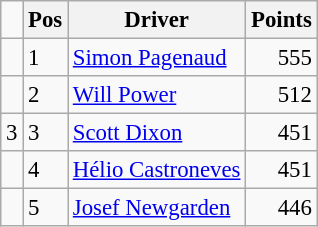<table class="wikitable" style="font-size: 95%;">
<tr>
<td></td>
<th>Pos</th>
<th>Driver</th>
<th>Points</th>
</tr>
<tr>
<td align="left"></td>
<td>1</td>
<td> <a href='#'>Simon Pagenaud</a></td>
<td align="right">555</td>
</tr>
<tr>
<td align="left"></td>
<td>2</td>
<td> <a href='#'>Will Power</a></td>
<td align="right">512</td>
</tr>
<tr>
<td align="left"> 3</td>
<td>3</td>
<td> <a href='#'>Scott Dixon</a></td>
<td align="right">451</td>
</tr>
<tr>
<td align="left"></td>
<td>4</td>
<td> <a href='#'>Hélio Castroneves</a></td>
<td align="right">451</td>
</tr>
<tr>
<td align="left"></td>
<td>5</td>
<td> <a href='#'>Josef Newgarden</a></td>
<td align="right">446</td>
</tr>
</table>
